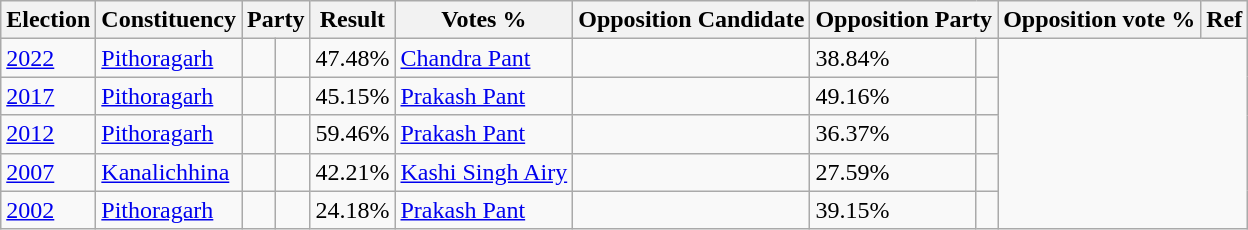<table class="wikitable sortable">
<tr>
<th>Election</th>
<th>Constituency</th>
<th colspan="2">Party</th>
<th>Result</th>
<th>Votes %</th>
<th>Opposition Candidate</th>
<th colspan="2">Opposition Party</th>
<th>Opposition vote %</th>
<th>Ref</th>
</tr>
<tr>
<td><a href='#'>2022</a></td>
<td><a href='#'>Pithoragarh</a></td>
<td></td>
<td></td>
<td>47.48%</td>
<td><a href='#'>Chandra Pant</a></td>
<td></td>
<td>38.84%</td>
<td></td>
</tr>
<tr>
<td><a href='#'>2017</a></td>
<td><a href='#'>Pithoragarh</a></td>
<td></td>
<td></td>
<td>45.15%</td>
<td><a href='#'>Prakash Pant</a></td>
<td></td>
<td>49.16%</td>
<td></td>
</tr>
<tr>
<td><a href='#'>2012</a></td>
<td><a href='#'>Pithoragarh</a></td>
<td></td>
<td></td>
<td>59.46%</td>
<td><a href='#'>Prakash Pant</a></td>
<td></td>
<td>36.37%</td>
<td></td>
</tr>
<tr>
<td><a href='#'>2007</a></td>
<td><a href='#'>Kanalichhina</a></td>
<td></td>
<td></td>
<td>42.21%</td>
<td><a href='#'>Kashi Singh Airy</a></td>
<td></td>
<td>27.59%</td>
<td></td>
</tr>
<tr>
<td><a href='#'>2002</a></td>
<td><a href='#'>Pithoragarh</a></td>
<td></td>
<td></td>
<td>24.18%</td>
<td><a href='#'>Prakash Pant</a></td>
<td></td>
<td>39.15%</td>
<td></td>
</tr>
</table>
